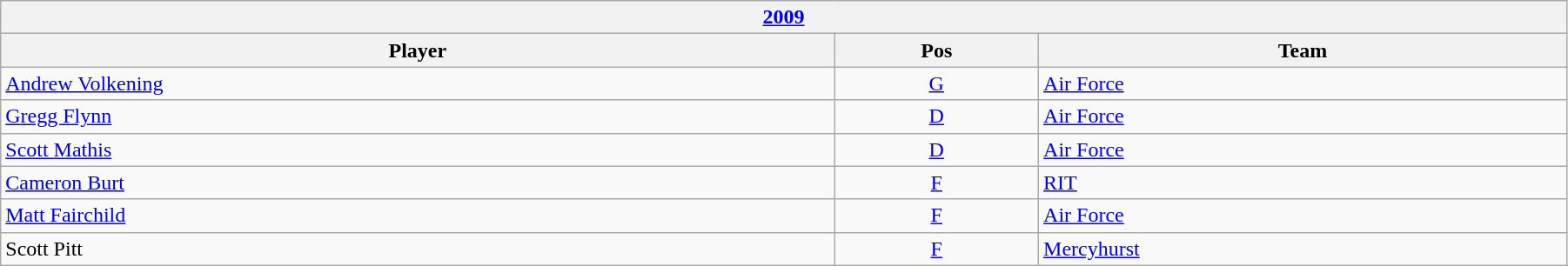<table class="wikitable" width=95%>
<tr>
<th colspan=3><a href='#'>2009</a></th>
</tr>
<tr>
<th>Player</th>
<th>Pos</th>
<th>Team</th>
</tr>
<tr>
<td><a href='#'>Andrew Volkening</a></td>
<td style="text-align:center;"><a href='#'>G</a></td>
<td><a href='#'>Air Force</a></td>
</tr>
<tr>
<td><a href='#'>Gregg Flynn</a></td>
<td style="text-align:center;"><a href='#'>D</a></td>
<td><a href='#'>Air Force</a></td>
</tr>
<tr>
<td><a href='#'>Scott Mathis</a></td>
<td style="text-align:center;"><a href='#'>D</a></td>
<td><a href='#'>Air Force</a></td>
</tr>
<tr>
<td><a href='#'>Cameron Burt</a></td>
<td style="text-align:center;"><a href='#'>F</a></td>
<td><a href='#'>RIT</a></td>
</tr>
<tr>
<td><a href='#'>Matt Fairchild</a></td>
<td style="text-align:center;"><a href='#'>F</a></td>
<td><a href='#'>Air Force</a></td>
</tr>
<tr>
<td>Scott Pitt</td>
<td style="text-align:center;"><a href='#'>F</a></td>
<td><a href='#'>Mercyhurst</a></td>
</tr>
</table>
